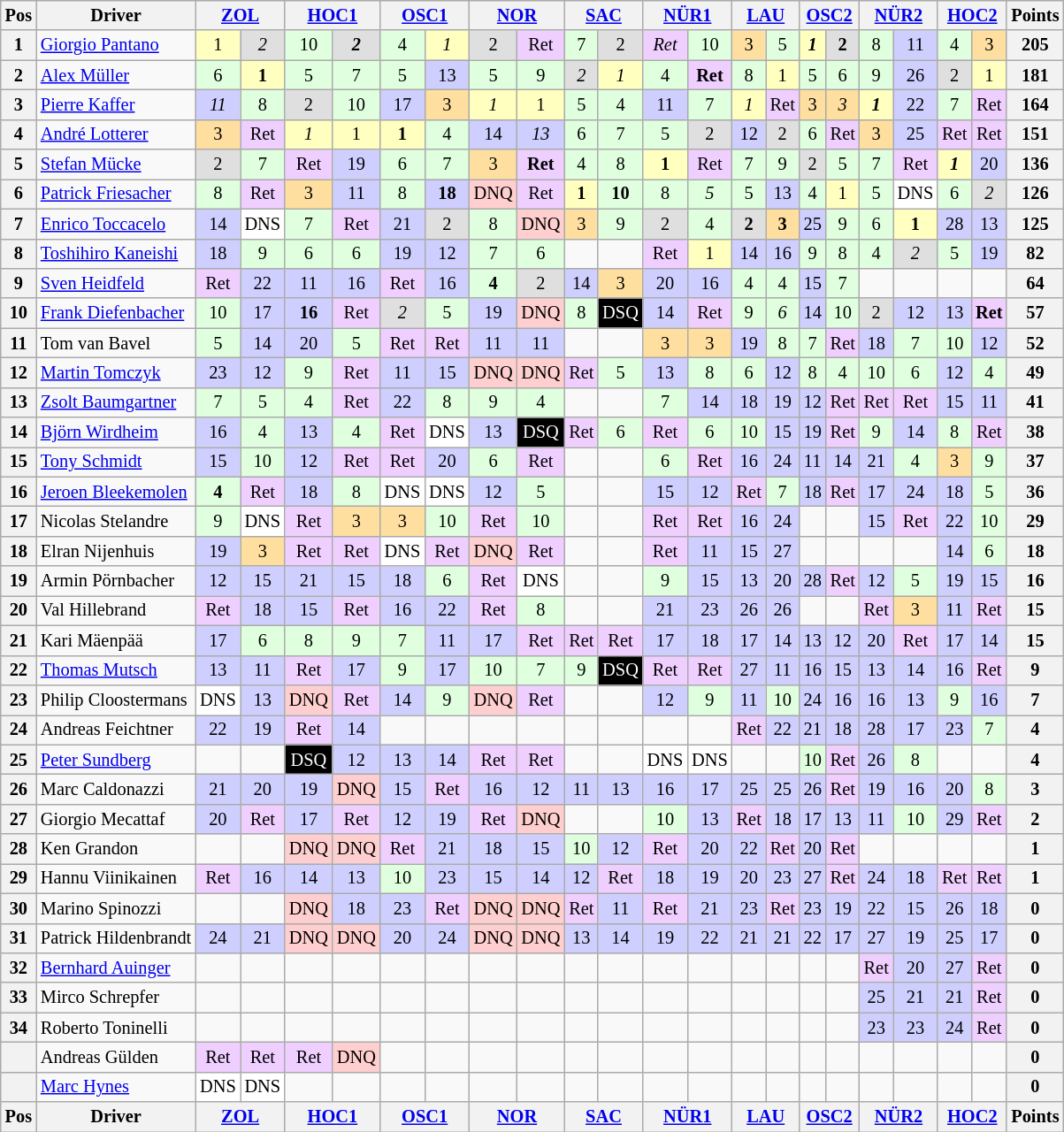<table class="wikitable" style="font-size: 85%; text-align:center">
<tr valign="top">
<th valign="middle">Pos</th>
<th valign="middle">Driver</th>
<th colspan=2><a href='#'>ZOL</a></th>
<th colspan=2><a href='#'>HOC1</a></th>
<th colspan=2><a href='#'>OSC1</a></th>
<th colspan=2><a href='#'>NOR</a></th>
<th colspan=2><a href='#'>SAC</a></th>
<th colspan=2><a href='#'>NÜR1</a></th>
<th colspan=2><a href='#'>LAU</a></th>
<th colspan=2><a href='#'>OSC2</a></th>
<th colspan=2><a href='#'>NÜR2</a></th>
<th colspan=2><a href='#'>HOC2</a></th>
<th valign="middle">Points</th>
</tr>
<tr>
<th>1</th>
<td align=left> <a href='#'>Giorgio Pantano</a></td>
<td style="background:#ffffbf;">1</td>
<td style="background:#dfdfdf;"><em>2</em></td>
<td style="background:#dfffdf;">10</td>
<td style="background:#dfdfdf;"><strong><em>2</em></strong></td>
<td style="background:#dfffdf;">4</td>
<td style="background:#ffffbf;"><em>1</em></td>
<td style="background:#dfdfdf;">2</td>
<td style="background:#EFCFFF;">Ret</td>
<td style="background:#dfffdf;">7</td>
<td style="background:#dfdfdf;">2</td>
<td style="background:#EFCFFF;"><em>Ret</em></td>
<td style="background:#dfffdf;">10</td>
<td style="background:#ffdf9f;">3</td>
<td style="background:#dfffdf;">5</td>
<td style="background:#ffffbf;"><strong><em>1</em></strong></td>
<td style="background:#dfdfdf;"><strong>2</strong></td>
<td style="background:#dfffdf;">8</td>
<td style="background:#CFCFFF;">11</td>
<td style="background:#dfffdf;">4</td>
<td style="background:#ffdf9f;">3</td>
<th>205</th>
</tr>
<tr>
<th>2</th>
<td align=left> <a href='#'>Alex Müller</a></td>
<td style="background:#dfffdf;">6</td>
<td style="background:#ffffbf;"><strong>1</strong></td>
<td style="background:#dfffdf;">5</td>
<td style="background:#dfffdf;">7</td>
<td style="background:#dfffdf;">5</td>
<td style="background:#CFCFFF;">13</td>
<td style="background:#dfffdf;">5</td>
<td style="background:#dfffdf;">9</td>
<td style="background:#dfdfdf;"><em>2</em></td>
<td style="background:#ffffbf;"><em>1</em></td>
<td style="background:#dfffdf;">4</td>
<td style="background:#EFCFFF;"><strong>Ret</strong></td>
<td style="background:#dfffdf;">8</td>
<td style="background:#ffffbf;">1</td>
<td style="background:#dfffdf;">5</td>
<td style="background:#dfffdf;">6</td>
<td style="background:#dfffdf;">9</td>
<td style="background:#CFCFFF;">26</td>
<td style="background:#dfdfdf;">2</td>
<td style="background:#ffffbf;">1</td>
<th>181</th>
</tr>
<tr>
<th>3</th>
<td align=left> <a href='#'>Pierre Kaffer</a></td>
<td style="background:#CFCFFF;"><em>11</em></td>
<td style="background:#dfffdf;">8</td>
<td style="background:#dfdfdf;">2</td>
<td style="background:#dfffdf;">10</td>
<td style="background:#CFCFFF;">17</td>
<td style="background:#ffdf9f;">3</td>
<td style="background:#ffffbf;"><em>1</em></td>
<td style="background:#ffffbf;">1</td>
<td style="background:#dfffdf;">5</td>
<td style="background:#dfffdf;">4</td>
<td style="background:#CFCFFF;">11</td>
<td style="background:#dfffdf;">7</td>
<td style="background:#ffffbf;"><em>1</em></td>
<td style="background:#EFCFFF;">Ret</td>
<td style="background:#ffdf9f;">3</td>
<td style="background:#ffdf9f;"><em>3</em></td>
<td style="background:#ffffbf;"><strong><em>1</em></strong></td>
<td style="background:#CFCFFF;">22</td>
<td style="background:#dfffdf;">7</td>
<td style="background:#EFCFFF;">Ret</td>
<th>164</th>
</tr>
<tr>
<th>4</th>
<td align=left> <a href='#'>André Lotterer</a></td>
<td style="background:#ffdf9f;">3</td>
<td style="background:#EFCFFF;">Ret</td>
<td style="background:#ffffbf;"><em>1</em></td>
<td style="background:#ffffbf;">1</td>
<td style="background:#ffffbf;"><strong>1</strong></td>
<td style="background:#dfffdf;">4</td>
<td style="background:#CFCFFF;">14</td>
<td style="background:#CFCFFF;"><em>13</em></td>
<td style="background:#dfffdf;">6</td>
<td style="background:#dfffdf;">7</td>
<td style="background:#dfffdf;">5</td>
<td style="background:#dfdfdf;">2</td>
<td style="background:#CFCFFF;">12</td>
<td style="background:#dfdfdf;">2</td>
<td style="background:#dfffdf;">6</td>
<td style="background:#EFCFFF;">Ret</td>
<td style="background:#ffdf9f;">3</td>
<td style="background:#CFCFFF;">25</td>
<td style="background:#EFCFFF;">Ret</td>
<td style="background:#EFCFFF;">Ret</td>
<th>151</th>
</tr>
<tr>
<th>5</th>
<td align=left> <a href='#'>Stefan Mücke</a></td>
<td style="background:#dfdfdf;">2</td>
<td style="background:#dfffdf;">7</td>
<td style="background:#EFCFFF;">Ret</td>
<td style="background:#CFCFFF;">19</td>
<td style="background:#dfffdf;">6</td>
<td style="background:#dfffdf;">7</td>
<td style="background:#ffdf9f;">3</td>
<td style="background:#EFCFFF;"><strong>Ret</strong></td>
<td style="background:#dfffdf;">4</td>
<td style="background:#dfffdf;">8</td>
<td style="background:#ffffbf;"><strong>1</strong></td>
<td style="background:#EFCFFF;">Ret</td>
<td style="background:#dfffdf;">7</td>
<td style="background:#dfffdf;">9</td>
<td style="background:#dfdfdf;">2</td>
<td style="background:#dfffdf;">5</td>
<td style="background:#dfffdf;">7</td>
<td style="background:#EFCFFF;">Ret</td>
<td style="background:#ffffbf;"><strong><em>1</em></strong></td>
<td style="background:#CFCFFF;">20</td>
<th>136</th>
</tr>
<tr>
<th>6</th>
<td align=left> <a href='#'>Patrick Friesacher</a></td>
<td style="background:#dfffdf;">8</td>
<td style="background:#EFCFFF;">Ret</td>
<td style="background:#ffdf9f;">3</td>
<td style="background:#CFCFFF;">11</td>
<td style="background:#dfffdf;">8</td>
<td style="background:#CFCFFF;"><strong>18</strong></td>
<td style="background:#FFCFCF;">DNQ</td>
<td style="background:#EFCFFF;">Ret</td>
<td style="background:#ffffbf;"><strong>1</strong></td>
<td style="background:#dfffdf;"><strong>10</strong></td>
<td style="background:#dfffdf;">8</td>
<td style="background:#dfffdf;"><em>5</em></td>
<td style="background:#dfffdf;">5</td>
<td style="background:#CFCFFF;">13</td>
<td style="background:#dfffdf;">4</td>
<td style="background:#ffffbf;">1</td>
<td style="background:#dfffdf;">5</td>
<td style="background:#ffffff;">DNS</td>
<td style="background:#dfffdf;">6</td>
<td style="background:#dfdfdf;"><em>2</em></td>
<th>126</th>
</tr>
<tr>
<th>7</th>
<td align=left> <a href='#'>Enrico Toccacelo</a></td>
<td style="background:#CFCFFF;">14</td>
<td style="background:#ffffff;">DNS</td>
<td style="background:#dfffdf;">7</td>
<td style="background:#EFCFFF;">Ret</td>
<td style="background:#CFCFFF;">21</td>
<td style="background:#dfdfdf;">2</td>
<td style="background:#dfffdf;">8</td>
<td style="background:#FFCFCF;">DNQ</td>
<td style="background:#ffdf9f;">3</td>
<td style="background:#dfffdf;">9</td>
<td style="background:#dfdfdf;">2</td>
<td style="background:#dfffdf;">4</td>
<td style="background:#dfdfdf;"><strong>2</strong></td>
<td style="background:#ffdf9f;"><strong>3</strong></td>
<td style="background:#CFCFFF;">25</td>
<td style="background:#dfffdf;">9</td>
<td style="background:#dfffdf;">6</td>
<td style="background:#ffffbf;"><strong>1</strong></td>
<td style="background:#CFCFFF;">28</td>
<td style="background:#CFCFFF;">13</td>
<th>125</th>
</tr>
<tr>
<th>8</th>
<td align=left> <a href='#'>Toshihiro Kaneishi</a></td>
<td style="background:#CFCFFF;">18</td>
<td style="background:#dfffdf;">9</td>
<td style="background:#dfffdf;">6</td>
<td style="background:#dfffdf;">6</td>
<td style="background:#CFCFFF;">19</td>
<td style="background:#CFCFFF;">12</td>
<td style="background:#dfffdf;">7</td>
<td style="background:#dfffdf;">6</td>
<td></td>
<td></td>
<td style="background:#EFCFFF;">Ret</td>
<td style="background:#ffffbf;">1</td>
<td style="background:#CFCFFF;">14</td>
<td style="background:#CFCFFF;">16</td>
<td style="background:#dfffdf;">9</td>
<td style="background:#dfffdf;">8</td>
<td style="background:#dfffdf;">4</td>
<td style="background:#dfdfdf;"><em>2</em></td>
<td style="background:#dfffdf;">5</td>
<td style="background:#CFCFFF;">19</td>
<th>82</th>
</tr>
<tr>
<th>9</th>
<td align=left> <a href='#'>Sven Heidfeld</a></td>
<td style="background:#EFCFFF;">Ret</td>
<td style="background:#CFCFFF;">22</td>
<td style="background:#CFCFFF;">11</td>
<td style="background:#CFCFFF;">16</td>
<td style="background:#EFCFFF;">Ret</td>
<td style="background:#CFCFFF;">16</td>
<td style="background:#dfffdf;"><strong>4</strong></td>
<td style="background:#dfdfdf;">2</td>
<td style="background:#CFCFFF;">14</td>
<td style="background:#ffdf9f;">3</td>
<td style="background:#CFCFFF;">20</td>
<td style="background:#CFCFFF;">16</td>
<td style="background:#dfffdf;">4</td>
<td style="background:#dfffdf;">4</td>
<td style="background:#CFCFFF;">15</td>
<td style="background:#dfffdf;">7</td>
<td></td>
<td></td>
<td></td>
<td></td>
<th>64</th>
</tr>
<tr>
<th>10</th>
<td align=left> <a href='#'>Frank Diefenbacher</a></td>
<td style="background:#dfffdf;">10</td>
<td style="background:#CFCFFF;">17</td>
<td style="background:#CFCFFF;"><strong>16</strong></td>
<td style="background:#EFCFFF;">Ret</td>
<td style="background:#dfdfdf;"><em>2</em></td>
<td style="background:#dfffdf;">5</td>
<td style="background:#CFCFFF;">19</td>
<td style="background:#FFCFCF;">DNQ</td>
<td style="background:#dfffdf;">8</td>
<td style="background:black; color:white;">DSQ</td>
<td style="background:#CFCFFF;">14</td>
<td style="background:#EFCFFF;">Ret</td>
<td style="background:#dfffdf;">9</td>
<td style="background:#dfffdf;"><em>6</em></td>
<td style="background:#CFCFFF;">14</td>
<td style="background:#dfffdf;">10</td>
<td style="background:#dfdfdf;">2</td>
<td style="background:#CFCFFF;">12</td>
<td style="background:#CFCFFF;">13</td>
<td style="background:#EFCFFF;"><strong>Ret</strong></td>
<th>57</th>
</tr>
<tr>
<th>11</th>
<td align=left> Tom van Bavel</td>
<td style="background:#dfffdf;">5</td>
<td style="background:#CFCFFF;">14</td>
<td style="background:#CFCFFF;">20</td>
<td style="background:#dfffdf;">5</td>
<td style="background:#EFCFFF;">Ret</td>
<td style="background:#EFCFFF;">Ret</td>
<td style="background:#CFCFFF;">11</td>
<td style="background:#CFCFFF;">11</td>
<td></td>
<td></td>
<td style="background:#ffdf9f;">3</td>
<td style="background:#ffdf9f;">3</td>
<td style="background:#CFCFFF;">19</td>
<td style="background:#dfffdf;">8</td>
<td style="background:#dfffdf;">7</td>
<td style="background:#EFCFFF;">Ret</td>
<td style="background:#CFCFFF;">18</td>
<td style="background:#dfffdf;">7</td>
<td style="background:#dfffdf;">10</td>
<td style="background:#CFCFFF;">12</td>
<th>52</th>
</tr>
<tr>
<th>12</th>
<td align=left> <a href='#'>Martin Tomczyk</a></td>
<td style="background:#CFCFFF;">23</td>
<td style="background:#CFCFFF;">12</td>
<td style="background:#dfffdf;">9</td>
<td style="background:#EFCFFF;">Ret</td>
<td style="background:#CFCFFF;">11</td>
<td style="background:#CFCFFF;">15</td>
<td style="background:#FFCFCF;">DNQ</td>
<td style="background:#FFCFCF;">DNQ</td>
<td style="background:#EFCFFF;">Ret</td>
<td style="background:#dfffdf;">5</td>
<td style="background:#CFCFFF;">13</td>
<td style="background:#dfffdf;">8</td>
<td style="background:#dfffdf;">6</td>
<td style="background:#CFCFFF;">12</td>
<td style="background:#dfffdf;">8</td>
<td style="background:#dfffdf;">4</td>
<td style="background:#dfffdf;">10</td>
<td style="background:#dfffdf;">6</td>
<td style="background:#CFCFFF;">12</td>
<td style="background:#dfffdf;">4</td>
<th>49</th>
</tr>
<tr>
<th>13</th>
<td align=left> <a href='#'>Zsolt Baumgartner</a></td>
<td style="background:#dfffdf;">7</td>
<td style="background:#dfffdf;">5</td>
<td style="background:#dfffdf;">4</td>
<td style="background:#EFCFFF;">Ret</td>
<td style="background:#CFCFFF;">22</td>
<td style="background:#dfffdf;">8</td>
<td style="background:#dfffdf;">9</td>
<td style="background:#dfffdf;">4</td>
<td></td>
<td></td>
<td style="background:#dfffdf;">7</td>
<td style="background:#CFCFFF;">14</td>
<td style="background:#CFCFFF;">18</td>
<td style="background:#CFCFFF;">19</td>
<td style="background:#CFCFFF;">12</td>
<td style="background:#EFCFFF;">Ret</td>
<td style="background:#EFCFFF;">Ret</td>
<td style="background:#EFCFFF;">Ret</td>
<td style="background:#CFCFFF;">15</td>
<td style="background:#CFCFFF;">11</td>
<th>41</th>
</tr>
<tr>
<th>14</th>
<td align=left> <a href='#'>Björn Wirdheim</a></td>
<td style="background:#CFCFFF;">16</td>
<td style="background:#dfffdf;">4</td>
<td style="background:#CFCFFF;">13</td>
<td style="background:#dfffdf;">4</td>
<td style="background:#EFCFFF;">Ret</td>
<td style="background:#ffffff;">DNS</td>
<td style="background:#CFCFFF;">13</td>
<td style="background:black; color:white;">DSQ</td>
<td style="background:#EFCFFF;">Ret</td>
<td style="background:#dfffdf;">6</td>
<td style="background:#EFCFFF;">Ret</td>
<td style="background:#dfffdf;">6</td>
<td style="background:#dfffdf;">10</td>
<td style="background:#CFCFFF;">15</td>
<td style="background:#CFCFFF;">19</td>
<td style="background:#EFCFFF;">Ret</td>
<td style="background:#dfffdf;">9</td>
<td style="background:#CFCFFF;">14</td>
<td style="background:#dfffdf;">8</td>
<td style="background:#EFCFFF;">Ret</td>
<th>38</th>
</tr>
<tr>
<th>15</th>
<td align=left> <a href='#'>Tony Schmidt</a></td>
<td style="background:#CFCFFF;">15</td>
<td style="background:#dfffdf;">10</td>
<td style="background:#CFCFFF;">12</td>
<td style="background:#EFCFFF;">Ret</td>
<td style="background:#EFCFFF;">Ret</td>
<td style="background:#CFCFFF;">20</td>
<td style="background:#dfffdf;">6</td>
<td style="background:#EFCFFF;">Ret</td>
<td></td>
<td></td>
<td style="background:#dfffdf;">6</td>
<td style="background:#EFCFFF;">Ret</td>
<td style="background:#CFCFFF;">16</td>
<td style="background:#CFCFFF;">24</td>
<td style="background:#CFCFFF;">11</td>
<td style="background:#CFCFFF;">14</td>
<td style="background:#CFCFFF;">21</td>
<td style="background:#dfffdf;">4</td>
<td style="background:#ffdf9f;">3</td>
<td style="background:#dfffdf;">9</td>
<th>37</th>
</tr>
<tr>
<th>16</th>
<td align=left> <a href='#'>Jeroen Bleekemolen</a></td>
<td style="background:#dfffdf;"><strong>4</strong></td>
<td style="background:#EFCFFF;">Ret</td>
<td style="background:#CFCFFF;">18</td>
<td style="background:#dfffdf;">8</td>
<td style="background:#ffffff;">DNS</td>
<td style="background:#ffffff;">DNS</td>
<td style="background:#CFCFFF;">12</td>
<td style="background:#dfffdf;">5</td>
<td></td>
<td></td>
<td style="background:#CFCFFF;">15</td>
<td style="background:#CFCFFF;">12</td>
<td style="background:#EFCFFF;">Ret</td>
<td style="background:#dfffdf;">7</td>
<td style="background:#CFCFFF;">18</td>
<td style="background:#EFCFFF;">Ret</td>
<td style="background:#CFCFFF;">17</td>
<td style="background:#CFCFFF;">24</td>
<td style="background:#CFCFFF;">18</td>
<td style="background:#dfffdf;">5</td>
<th>36</th>
</tr>
<tr>
<th>17</th>
<td align=left> Nicolas Stelandre</td>
<td style="background:#dfffdf;">9</td>
<td style="background:#ffffff;">DNS</td>
<td style="background:#EFCFFF;">Ret</td>
<td style="background:#ffdf9f;">3</td>
<td style="background:#ffdf9f;">3</td>
<td style="background:#dfffdf;">10</td>
<td style="background:#EFCFFF;">Ret</td>
<td style="background:#dfffdf;">10</td>
<td></td>
<td></td>
<td style="background:#EFCFFF;">Ret</td>
<td style="background:#EFCFFF;">Ret</td>
<td style="background:#CFCFFF;">16</td>
<td style="background:#CFCFFF;">24</td>
<td></td>
<td></td>
<td style="background:#CFCFFF;">15</td>
<td style="background:#EFCFFF;">Ret</td>
<td style="background:#CFCFFF;">22</td>
<td style="background:#dfffdf;">10</td>
<th>29</th>
</tr>
<tr>
<th>18</th>
<td align=left> Elran Nijenhuis</td>
<td style="background:#CFCFFF;">19</td>
<td style="background:#ffdf9f;">3</td>
<td style="background:#EFCFFF;">Ret</td>
<td style="background:#EFCFFF;">Ret</td>
<td style="background:#ffffff;">DNS</td>
<td style="background:#EFCFFF;">Ret</td>
<td style="background:#FFCFCF;">DNQ</td>
<td style="background:#EFCFFF;">Ret</td>
<td></td>
<td></td>
<td style="background:#EFCFFF;">Ret</td>
<td style="background:#CFCFFF;">11</td>
<td style="background:#CFCFFF;">15</td>
<td style="background:#CFCFFF;">27</td>
<td></td>
<td></td>
<td></td>
<td></td>
<td style="background:#CFCFFF;">14</td>
<td style="background:#dfffdf;">6</td>
<th>18</th>
</tr>
<tr>
<th>19</th>
<td align=left> Armin Pörnbacher</td>
<td style="background:#CFCFFF;">12</td>
<td style="background:#CFCFFF;">15</td>
<td style="background:#CFCFFF;">21</td>
<td style="background:#CFCFFF;">15</td>
<td style="background:#CFCFFF;">18</td>
<td style="background:#dfffdf;">6</td>
<td style="background:#EFCFFF;">Ret</td>
<td style="background:#ffffff;">DNS</td>
<td></td>
<td></td>
<td style="background:#dfffdf;">9</td>
<td style="background:#CFCFFF;">15</td>
<td style="background:#CFCFFF;">13</td>
<td style="background:#CFCFFF;">20</td>
<td style="background:#CFCFFF;">28</td>
<td style="background:#EFCFFF;">Ret</td>
<td style="background:#CFCFFF;">12</td>
<td style="background:#dfffdf;">5</td>
<td style="background:#CFCFFF;">19</td>
<td style="background:#CFCFFF;">15</td>
<th>16</th>
</tr>
<tr>
<th>20</th>
<td align=left> Val Hillebrand</td>
<td style="background:#EFCFFF;">Ret</td>
<td style="background:#CFCFFF;">18</td>
<td style="background:#CFCFFF;">15</td>
<td style="background:#EFCFFF;">Ret</td>
<td style="background:#CFCFFF;">16</td>
<td style="background:#CFCFFF;">22</td>
<td style="background:#EFCFFF;">Ret</td>
<td style="background:#dfffdf;">8</td>
<td></td>
<td></td>
<td style="background:#CFCFFF;">21</td>
<td style="background:#CFCFFF;">23</td>
<td style="background:#CFCFFF;">26</td>
<td style="background:#CFCFFF;">26</td>
<td></td>
<td></td>
<td style="background:#EFCFFF;">Ret</td>
<td style="background:#ffdf9f;">3</td>
<td style="background:#CFCFFF;">11</td>
<td style="background:#EFCFFF;">Ret</td>
<th>15</th>
</tr>
<tr>
<th>21</th>
<td align=left> Kari Mäenpää</td>
<td style="background:#CFCFFF;">17</td>
<td style="background:#dfffdf;">6</td>
<td style="background:#dfffdf;">8</td>
<td style="background:#dfffdf;">9</td>
<td style="background:#dfffdf;">7</td>
<td style="background:#CFCFFF;">11</td>
<td style="background:#CFCFFF;">17</td>
<td style="background:#EFCFFF;">Ret</td>
<td style="background:#EFCFFF;">Ret</td>
<td style="background:#EFCFFF;">Ret</td>
<td style="background:#CFCFFF;">17</td>
<td style="background:#CFCFFF;">18</td>
<td style="background:#CFCFFF;">17</td>
<td style="background:#CFCFFF;">14</td>
<td style="background:#CFCFFF;">13</td>
<td style="background:#CFCFFF;">12</td>
<td style="background:#CFCFFF;">20</td>
<td style="background:#EFCFFF;">Ret</td>
<td style="background:#CFCFFF;">17</td>
<td style="background:#CFCFFF;">14</td>
<th>15</th>
</tr>
<tr>
<th>22</th>
<td align=left> <a href='#'>Thomas Mutsch</a></td>
<td style="background:#CFCFFF;">13</td>
<td style="background:#CFCFFF;">11</td>
<td style="background:#EFCFFF;">Ret</td>
<td style="background:#CFCFFF;">17</td>
<td style="background:#dfffdf;">9</td>
<td style="background:#CFCFFF;">17</td>
<td style="background:#dfffdf;">10</td>
<td style="background:#dfffdf;">7</td>
<td style="background:#dfffdf;">9</td>
<td style="background:black; color:white;">DSQ</td>
<td style="background:#EFCFFF;">Ret</td>
<td style="background:#EFCFFF;">Ret</td>
<td style="background:#CFCFFF;">27</td>
<td style="background:#CFCFFF;">11</td>
<td style="background:#CFCFFF;">16</td>
<td style="background:#CFCFFF;">15</td>
<td style="background:#CFCFFF;">13</td>
<td style="background:#CFCFFF;">14</td>
<td style="background:#CFCFFF;">16</td>
<td style="background:#EFCFFF;">Ret</td>
<th>9</th>
</tr>
<tr>
<th>23</th>
<td align=left> Philip Cloostermans</td>
<td style="background:#ffffff;">DNS</td>
<td style="background:#CFCFFF;">13</td>
<td style="background:#FFCFCF;">DNQ</td>
<td style="background:#EFCFFF;">Ret</td>
<td style="background:#CFCFFF;">14</td>
<td style="background:#dfffdf;">9</td>
<td style="background:#FFCFCF;">DNQ</td>
<td style="background:#EFCFFF;">Ret</td>
<td></td>
<td></td>
<td style="background:#CFCFFF;">12</td>
<td style="background:#dfffdf;">9</td>
<td style="background:#CFCFFF;">11</td>
<td style="background:#dfffdf;">10</td>
<td style="background:#CFCFFF;">24</td>
<td style="background:#CFCFFF;">16</td>
<td style="background:#CFCFFF;">16</td>
<td style="background:#CFCFFF;">13</td>
<td style="background:#dfffdf;">9</td>
<td style="background:#CFCFFF;">16</td>
<th>7</th>
</tr>
<tr>
<th>24</th>
<td align=left> Andreas Feichtner</td>
<td style="background:#CFCFFF;">22</td>
<td style="background:#CFCFFF;">19</td>
<td style="background:#EFCFFF;">Ret</td>
<td style="background:#CFCFFF;">14</td>
<td></td>
<td></td>
<td></td>
<td></td>
<td></td>
<td></td>
<td></td>
<td></td>
<td style="background:#EFCFFF;">Ret</td>
<td style="background:#CFCFFF;">22</td>
<td style="background:#CFCFFF;">21</td>
<td style="background:#CFCFFF;">18</td>
<td style="background:#CFCFFF;">28</td>
<td style="background:#CFCFFF;">17</td>
<td style="background:#CFCFFF;">23</td>
<td style="background:#dfffdf;">7</td>
<th>4</th>
</tr>
<tr>
<th>25</th>
<td align=left> <a href='#'>Peter Sundberg</a></td>
<td></td>
<td></td>
<td style="background:black; color:white;">DSQ</td>
<td style="background:#CFCFFF;">12</td>
<td style="background:#CFCFFF;">13</td>
<td style="background:#CFCFFF;">14</td>
<td style="background:#EFCFFF;">Ret</td>
<td style="background:#EFCFFF;">Ret</td>
<td></td>
<td></td>
<td style="background:#ffffff;">DNS</td>
<td style="background:#ffffff;">DNS</td>
<td></td>
<td></td>
<td style="background:#dfffdf;">10</td>
<td style="background:#EFCFFF;">Ret</td>
<td style="background:#CFCFFF;">26</td>
<td style="background:#dfffdf;">8</td>
<td></td>
<td></td>
<th>4</th>
</tr>
<tr>
<th>26</th>
<td align=left> Marc Caldonazzi</td>
<td style="background:#CFCFFF;">21</td>
<td style="background:#CFCFFF;">20</td>
<td style="background:#CFCFFF;">19</td>
<td style="background:#FFCFCF;">DNQ</td>
<td style="background:#CFCFFF;">15</td>
<td style="background:#EFCFFF;">Ret</td>
<td style="background:#CFCFFF;">16</td>
<td style="background:#CFCFFF;">12</td>
<td style="background:#CFCFFF;">11</td>
<td style="background:#CFCFFF;">13</td>
<td style="background:#CFCFFF;">16</td>
<td style="background:#CFCFFF;">17</td>
<td style="background:#CFCFFF;">25</td>
<td style="background:#CFCFFF;">25</td>
<td style="background:#CFCFFF;">26</td>
<td style="background:#EFCFFF;">Ret</td>
<td style="background:#CFCFFF;">19</td>
<td style="background:#CFCFFF;">16</td>
<td style="background:#CFCFFF;">20</td>
<td style="background:#dfffdf;">8</td>
<th>3</th>
</tr>
<tr>
<th>27</th>
<td align=left> Giorgio Mecattaf</td>
<td style="background:#CFCFFF;">20</td>
<td style="background:#EFCFFF;">Ret</td>
<td style="background:#CFCFFF;">17</td>
<td style="background:#EFCFFF;">Ret</td>
<td style="background:#CFCFFF;">12</td>
<td style="background:#CFCFFF;">19</td>
<td style="background:#EFCFFF;">Ret</td>
<td style="background:#FFCFCF;">DNQ</td>
<td></td>
<td></td>
<td style="background:#dfffdf;">10</td>
<td style="background:#CFCFFF;">13</td>
<td style="background:#EFCFFF;">Ret</td>
<td style="background:#CFCFFF;">18</td>
<td style="background:#CFCFFF;">17</td>
<td style="background:#CFCFFF;">13</td>
<td style="background:#CFCFFF;">11</td>
<td style="background:#dfffdf;">10</td>
<td style="background:#CFCFFF;">29</td>
<td style="background:#EFCFFF;">Ret</td>
<th>2</th>
</tr>
<tr>
<th>28</th>
<td align=left> Ken Grandon</td>
<td></td>
<td></td>
<td style="background:#FFCFCF;">DNQ</td>
<td style="background:#FFCFCF;">DNQ</td>
<td style="background:#EFCFFF;">Ret</td>
<td style="background:#CFCFFF;">21</td>
<td style="background:#CFCFFF;">18</td>
<td style="background:#CFCFFF;">15</td>
<td style="background:#dfffdf;">10</td>
<td style="background:#CFCFFF;">12</td>
<td style="background:#EFCFFF;">Ret</td>
<td style="background:#CFCFFF;">20</td>
<td style="background:#CFCFFF;">22</td>
<td style="background:#EFCFFF;">Ret</td>
<td style="background:#CFCFFF;">20</td>
<td style="background:#EFCFFF;">Ret</td>
<td></td>
<td></td>
<td></td>
<td></td>
<th>1</th>
</tr>
<tr>
<th>29</th>
<td align=left> Hannu Viinikainen</td>
<td style="background:#EFCFFF;">Ret</td>
<td style="background:#CFCFFF;">16</td>
<td style="background:#CFCFFF;">14</td>
<td style="background:#CFCFFF;">13</td>
<td style="background:#dfffdf;">10</td>
<td style="background:#CFCFFF;">23</td>
<td style="background:#CFCFFF;">15</td>
<td style="background:#CFCFFF;">14</td>
<td style="background:#CFCFFF;">12</td>
<td style="background:#EFCFFF;">Ret</td>
<td style="background:#CFCFFF;">18</td>
<td style="background:#CFCFFF;">19</td>
<td style="background:#CFCFFF;">20</td>
<td style="background:#CFCFFF;">23</td>
<td style="background:#CFCFFF;">27</td>
<td style="background:#EFCFFF;">Ret</td>
<td style="background:#CFCFFF;">24</td>
<td style="background:#CFCFFF;">18</td>
<td style="background:#EFCFFF;">Ret</td>
<td style="background:#EFCFFF;">Ret</td>
<th>1</th>
</tr>
<tr>
<th>30</th>
<td align=left> Marino Spinozzi</td>
<td></td>
<td></td>
<td style="background:#FFCFCF;">DNQ</td>
<td style="background:#CFCFFF;">18</td>
<td style="background:#CFCFFF;">23</td>
<td style="background:#EFCFFF;">Ret</td>
<td style="background:#FFCFCF;">DNQ</td>
<td style="background:#FFCFCF;">DNQ</td>
<td style="background:#EFCFFF;">Ret</td>
<td style="background:#CFCFFF;">11</td>
<td style="background:#EFCFFF;">Ret</td>
<td style="background:#CFCFFF;">21</td>
<td style="background:#CFCFFF;">23</td>
<td style="background:#EFCFFF;">Ret</td>
<td style="background:#CFCFFF;">23</td>
<td style="background:#CFCFFF;">19</td>
<td style="background:#CFCFFF;">22</td>
<td style="background:#CFCFFF;">15</td>
<td style="background:#CFCFFF;">26</td>
<td style="background:#CFCFFF;">18</td>
<th>0</th>
</tr>
<tr>
<th>31</th>
<td align=left> Patrick Hildenbrandt</td>
<td style="background:#CFCFFF;">24</td>
<td style="background:#CFCFFF;">21</td>
<td style="background:#FFCFCF;">DNQ</td>
<td style="background:#FFCFCF;">DNQ</td>
<td style="background:#CFCFFF;">20</td>
<td style="background:#CFCFFF;">24</td>
<td style="background:#FFCFCF;">DNQ</td>
<td style="background:#FFCFCF;">DNQ</td>
<td style="background:#CFCFFF;">13</td>
<td style="background:#CFCFFF;">14</td>
<td style="background:#CFCFFF;">19</td>
<td style="background:#CFCFFF;">22</td>
<td style="background:#CFCFFF;">21</td>
<td style="background:#CFCFFF;">21</td>
<td style="background:#CFCFFF;">22</td>
<td style="background:#CFCFFF;">17</td>
<td style="background:#CFCFFF;">27</td>
<td style="background:#CFCFFF;">19</td>
<td style="background:#CFCFFF;">25</td>
<td style="background:#CFCFFF;">17</td>
<th>0</th>
</tr>
<tr>
<th>32</th>
<td align=left> <a href='#'>Bernhard Auinger</a></td>
<td></td>
<td></td>
<td></td>
<td></td>
<td></td>
<td></td>
<td></td>
<td></td>
<td></td>
<td></td>
<td></td>
<td></td>
<td></td>
<td></td>
<td></td>
<td></td>
<td style="background:#EFCFFF;">Ret</td>
<td style="background:#CFCFFF;">20</td>
<td style="background:#CFCFFF;">27</td>
<td style="background:#EFCFFF;">Ret</td>
<th>0</th>
</tr>
<tr>
<th>33</th>
<td align=left> Mirco Schrepfer</td>
<td></td>
<td></td>
<td></td>
<td></td>
<td></td>
<td></td>
<td></td>
<td></td>
<td></td>
<td></td>
<td></td>
<td></td>
<td></td>
<td></td>
<td></td>
<td></td>
<td style="background:#CFCFFF;">25</td>
<td style="background:#CFCFFF;">21</td>
<td style="background:#CFCFFF;">21</td>
<td style="background:#EFCFFF;">Ret</td>
<th>0</th>
</tr>
<tr>
<th>34</th>
<td align=left> Roberto Toninelli</td>
<td></td>
<td></td>
<td></td>
<td></td>
<td></td>
<td></td>
<td></td>
<td></td>
<td></td>
<td></td>
<td></td>
<td></td>
<td></td>
<td></td>
<td></td>
<td></td>
<td style="background:#CFCFFF;">23</td>
<td style="background:#CFCFFF;">23</td>
<td style="background:#CFCFFF;">24</td>
<td style="background:#EFCFFF;">Ret</td>
<th>0</th>
</tr>
<tr>
<th></th>
<td align=left> Andreas Gülden</td>
<td style="background:#EFCFFF;">Ret</td>
<td style="background:#EFCFFF;">Ret</td>
<td style="background:#EFCFFF;">Ret</td>
<td style="background:#FFCFCF;">DNQ</td>
<td></td>
<td></td>
<td></td>
<td></td>
<td></td>
<td></td>
<td></td>
<td></td>
<td></td>
<td></td>
<td></td>
<td></td>
<td></td>
<td></td>
<td></td>
<td></td>
<th>0</th>
</tr>
<tr>
<th></th>
<td align=left> <a href='#'>Marc Hynes</a></td>
<td style="background:#ffffff;">DNS</td>
<td style="background:#ffffff;">DNS</td>
<td></td>
<td></td>
<td></td>
<td></td>
<td></td>
<td></td>
<td></td>
<td></td>
<td></td>
<td></td>
<td></td>
<td></td>
<td></td>
<td></td>
<td></td>
<td></td>
<td></td>
<td></td>
<th>0</th>
</tr>
<tr valign="top">
<th valign="middle">Pos</th>
<th valign="middle">Driver</th>
<th colspan=2><a href='#'>ZOL</a></th>
<th colspan=2><a href='#'>HOC1</a></th>
<th colspan=2><a href='#'>OSC1</a></th>
<th colspan=2><a href='#'>NOR</a></th>
<th colspan=2><a href='#'>SAC</a></th>
<th colspan=2><a href='#'>NÜR1</a></th>
<th colspan=2><a href='#'>LAU</a></th>
<th colspan=2><a href='#'>OSC2</a></th>
<th colspan=2><a href='#'>NÜR2</a></th>
<th colspan=2><a href='#'>HOC2</a></th>
<th valign="middle">Points</th>
</tr>
</table>
